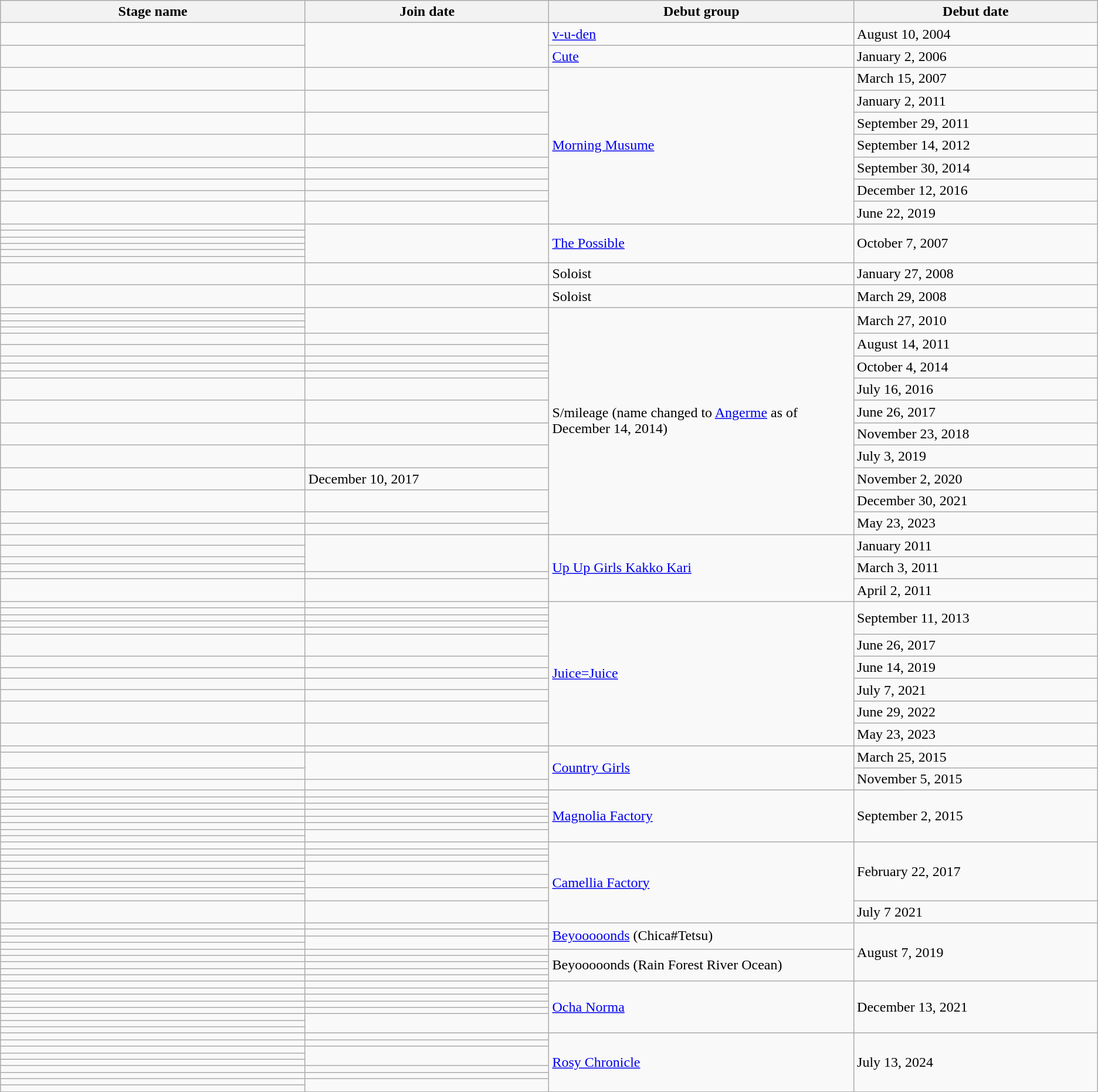<table class="wikitable sortable">
<tr>
<th style="width:25%; align="center">Stage name</th>
<th style="width:20%; align="center">Join date</th>
<th style="width:25%; align="center">Debut group</th>
<th style="width:20%; align="center">Debut date</th>
</tr>
<tr>
<td></td>
<td rowspan="2"></td>
<td><a href='#'>v-u-den</a></td>
<td>August 10, 2004</td>
</tr>
<tr>
<td></td>
<td><a href='#'>Cute</a></td>
<td>January 2, 2006</td>
</tr>
<tr>
<td></td>
<td></td>
<td rowspan="9"><a href='#'>Morning Musume</a></td>
<td>March 15, 2007</td>
</tr>
<tr>
<td></td>
<td></td>
<td>January 2, 2011</td>
</tr>
<tr>
<td></td>
<td></td>
<td>September 29, 2011</td>
</tr>
<tr>
<td></td>
<td></td>
<td>September 14, 2012</td>
</tr>
<tr>
<td></td>
<td></td>
<td rowspan="2">September 30, 2014</td>
</tr>
<tr>
<td></td>
<td></td>
</tr>
<tr>
<td></td>
<td></td>
<td rowspan="2">December 12, 2016</td>
</tr>
<tr>
<td></td>
<td></td>
</tr>
<tr>
<td></td>
<td></td>
<td>June 22, 2019</td>
</tr>
<tr>
<td></td>
<td rowspan="6"></td>
<td rowspan="6"><a href='#'>The Possible</a></td>
<td rowspan="6">October 7, 2007</td>
</tr>
<tr>
<td></td>
</tr>
<tr>
<td></td>
</tr>
<tr>
<td></td>
</tr>
<tr>
<td></td>
</tr>
<tr>
<td></td>
</tr>
<tr>
<td></td>
<td></td>
<td>Soloist</td>
<td>January 27, 2008</td>
</tr>
<tr>
<td></td>
<td></td>
<td>Soloist</td>
<td>March 29, 2008</td>
</tr>
<tr>
<td></td>
<td rowspan="4"></td>
<td rowspan="17">S/mileage (name changed to <a href='#'>Angerme</a> as of December 14, 2014)</td>
<td rowspan="4">March 27, 2010</td>
</tr>
<tr>
<td></td>
</tr>
<tr>
<td></td>
</tr>
<tr>
<td></td>
</tr>
<tr>
<td></td>
<td></td>
<td rowspan="2">August 14, 2011</td>
</tr>
<tr>
<td></td>
<td></td>
</tr>
<tr>
<td></td>
<td></td>
<td rowspan="3">October 4, 2014</td>
</tr>
<tr>
<td></td>
<td></td>
</tr>
<tr>
<td></td>
<td></td>
</tr>
<tr>
<td></td>
<td></td>
<td>July 16, 2016</td>
</tr>
<tr>
<td></td>
<td></td>
<td>June 26, 2017</td>
</tr>
<tr>
<td></td>
<td></td>
<td>November 23, 2018</td>
</tr>
<tr>
<td></td>
<td></td>
<td>July 3, 2019</td>
</tr>
<tr>
<td></td>
<td>December 10, 2017</td>
<td>November 2, 2020</td>
</tr>
<tr>
<td></td>
<td></td>
<td>December 30, 2021</td>
</tr>
<tr>
<td></td>
<td></td>
<td rowspan="2">May 23, 2023</td>
</tr>
<tr>
<td></td>
<td></td>
</tr>
<tr>
<td></td>
<td rowspan="4"></td>
<td rowspan="6"><a href='#'>Up Up Girls Kakko Kari</a></td>
<td rowspan="2">January 2011</td>
</tr>
<tr>
<td></td>
</tr>
<tr>
<td></td>
<td rowspan="3">March 3, 2011</td>
</tr>
<tr>
<td></td>
</tr>
<tr>
<td></td>
<td></td>
</tr>
<tr>
<td></td>
<td></td>
<td>April 2, 2011</td>
</tr>
<tr>
<td></td>
<td></td>
<td rowspan="12"><a href='#'>Juice=Juice</a></td>
<td rowspan="5">September 11, 2013</td>
</tr>
<tr>
<td></td>
<td></td>
</tr>
<tr>
<td></td>
<td></td>
</tr>
<tr>
<td></td>
<td></td>
</tr>
<tr>
<td></td>
<td></td>
</tr>
<tr>
<td></td>
<td></td>
<td>June 26, 2017</td>
</tr>
<tr>
<td></td>
<td></td>
<td rowspan="2">June 14, 2019</td>
</tr>
<tr>
<td></td>
<td></td>
</tr>
<tr>
<td></td>
<td></td>
<td rowspan="2">July 7, 2021</td>
</tr>
<tr>
<td></td>
<td></td>
</tr>
<tr>
<td></td>
<td></td>
<td>June 29, 2022</td>
</tr>
<tr>
<td></td>
<td></td>
<td>May 23, 2023</td>
</tr>
<tr>
<td></td>
<td></td>
<td rowspan="4"><a href='#'>Country Girls</a></td>
<td rowspan="2">March 25, 2015</td>
</tr>
<tr>
<td></td>
<td rowspan="2"></td>
</tr>
<tr>
<td></td>
<td rowspan="2">November 5, 2015</td>
</tr>
<tr>
<td></td>
<td></td>
</tr>
<tr>
<td></td>
<td></td>
<td rowspan="8"><a href='#'>Magnolia Factory</a></td>
<td rowspan="8">September 2, 2015</td>
</tr>
<tr>
<td></td>
<td></td>
</tr>
<tr>
<td></td>
<td></td>
</tr>
<tr>
<td></td>
<td></td>
</tr>
<tr>
<td></td>
<td></td>
</tr>
<tr>
<td></td>
<td></td>
</tr>
<tr>
<td></td>
<td rowspan="2"></td>
</tr>
<tr>
<td></td>
</tr>
<tr>
<td></td>
<td></td>
<td rowspan="10"><a href='#'>Camellia Factory</a></td>
<td rowspan="9">February 22, 2017</td>
</tr>
<tr>
<td></td>
<td></td>
</tr>
<tr>
<td></td>
<td></td>
</tr>
<tr>
<td></td>
<td rowspan="2"></td>
</tr>
<tr>
<td></td>
</tr>
<tr>
<td></td>
<td rowspan="2"></td>
</tr>
<tr>
<td></td>
</tr>
<tr>
<td></td>
<td rowspan="2"></td>
</tr>
<tr>
<td></td>
</tr>
<tr>
<td></td>
<td></td>
<td>July 7 2021</td>
</tr>
<tr>
<td></td>
<td></td>
<td rowspan="4"><a href='#'>Beyooooonds</a> (Chica#Tetsu)</td>
<td rowspan="9">August 7, 2019</td>
</tr>
<tr>
<td></td>
<td></td>
</tr>
<tr>
<td></td>
<td rowspan="2"></td>
</tr>
<tr>
<td></td>
</tr>
<tr>
<td></td>
<td></td>
<td rowspan="5">Beyooooonds (Rain Forest River Ocean)</td>
</tr>
<tr>
<td></td>
<td></td>
</tr>
<tr>
<td></td>
<td></td>
</tr>
<tr>
<td></td>
<td></td>
</tr>
<tr>
<td></td>
<td></td>
</tr>
<tr>
<td></td>
<td></td>
<td rowspan="8"><a href='#'>Ocha Norma</a></td>
<td rowspan="8">December 13, 2021</td>
</tr>
<tr>
<td></td>
<td></td>
</tr>
<tr>
<td></td>
<td></td>
</tr>
<tr>
<td></td>
<td></td>
</tr>
<tr>
<td></td>
<td></td>
</tr>
<tr>
<td></td>
<td rowspan="3"></td>
</tr>
<tr>
<td></td>
</tr>
<tr>
<td></td>
</tr>
<tr>
<td></td>
<td></td>
<td rowspan="9"><a href='#'>Rosy Chronicle</a></td>
<td rowspan="9">July 13, 2024</td>
</tr>
<tr>
<td></td>
<td></td>
</tr>
<tr>
<td></td>
<td rowspan="3"></td>
</tr>
<tr>
<td></td>
</tr>
<tr>
<td></td>
</tr>
<tr>
<td></td>
<td></td>
</tr>
<tr>
<td></td>
<td></td>
</tr>
<tr>
<td></td>
<td rowspan="2"></td>
</tr>
<tr>
<td></td>
</tr>
</table>
